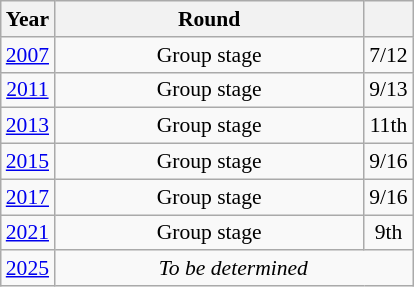<table class="wikitable" style="text-align: center; font-size:90%">
<tr>
<th>Year</th>
<th style="width:200px">Round</th>
<th></th>
</tr>
<tr>
<td><a href='#'>2007</a></td>
<td>Group stage</td>
<td>7/12</td>
</tr>
<tr>
<td><a href='#'>2011</a></td>
<td>Group stage</td>
<td>9/13</td>
</tr>
<tr>
<td><a href='#'>2013</a></td>
<td>Group stage</td>
<td>11th</td>
</tr>
<tr>
<td><a href='#'>2015</a></td>
<td>Group stage</td>
<td>9/16</td>
</tr>
<tr>
<td><a href='#'>2017</a></td>
<td>Group stage</td>
<td>9/16</td>
</tr>
<tr>
<td><a href='#'>2021</a></td>
<td>Group stage</td>
<td>9th</td>
</tr>
<tr>
<td><a href='#'>2025</a></td>
<td colspan="2"><em>To be determined</em></td>
</tr>
</table>
